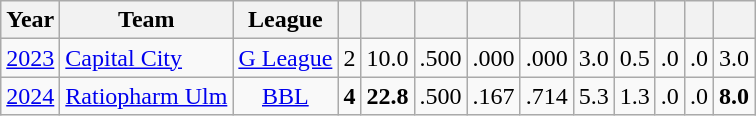<table class="wikitable sortable" style="font-size:100%; text-align:right;">
<tr>
<th>Year</th>
<th>Team</th>
<th>League</th>
<th></th>
<th></th>
<th></th>
<th></th>
<th></th>
<th></th>
<th></th>
<th></th>
<th></th>
<th></th>
</tr>
<tr>
<td style="text-align:left;"><a href='#'>2023</a></td>
<td style="text-align:left;"><a href='#'>Capital City</a></td>
<td style="text-align:center;"><a href='#'>G League</a></td>
<td>2</td>
<td>10.0</td>
<td>.500</td>
<td>.000</td>
<td>.000</td>
<td>3.0</td>
<td>0.5</td>
<td>.0</td>
<td>.0</td>
<td>3.0</td>
</tr>
<tr>
<td style="text-align:left;"><a href='#'>2024</a></td>
<td style="text-align:left;"><a href='#'>Ratiopharm Ulm</a></td>
<td style="text-align:center;"><a href='#'>BBL</a></td>
<td><strong>4</strong></td>
<td><strong>22.8</strong></td>
<td>.500</td>
<td>.167</td>
<td>.714</td>
<td>5.3</td>
<td>1.3</td>
<td>.0</td>
<td>.0</td>
<td><strong>8.0</strong></td>
</tr>
</table>
